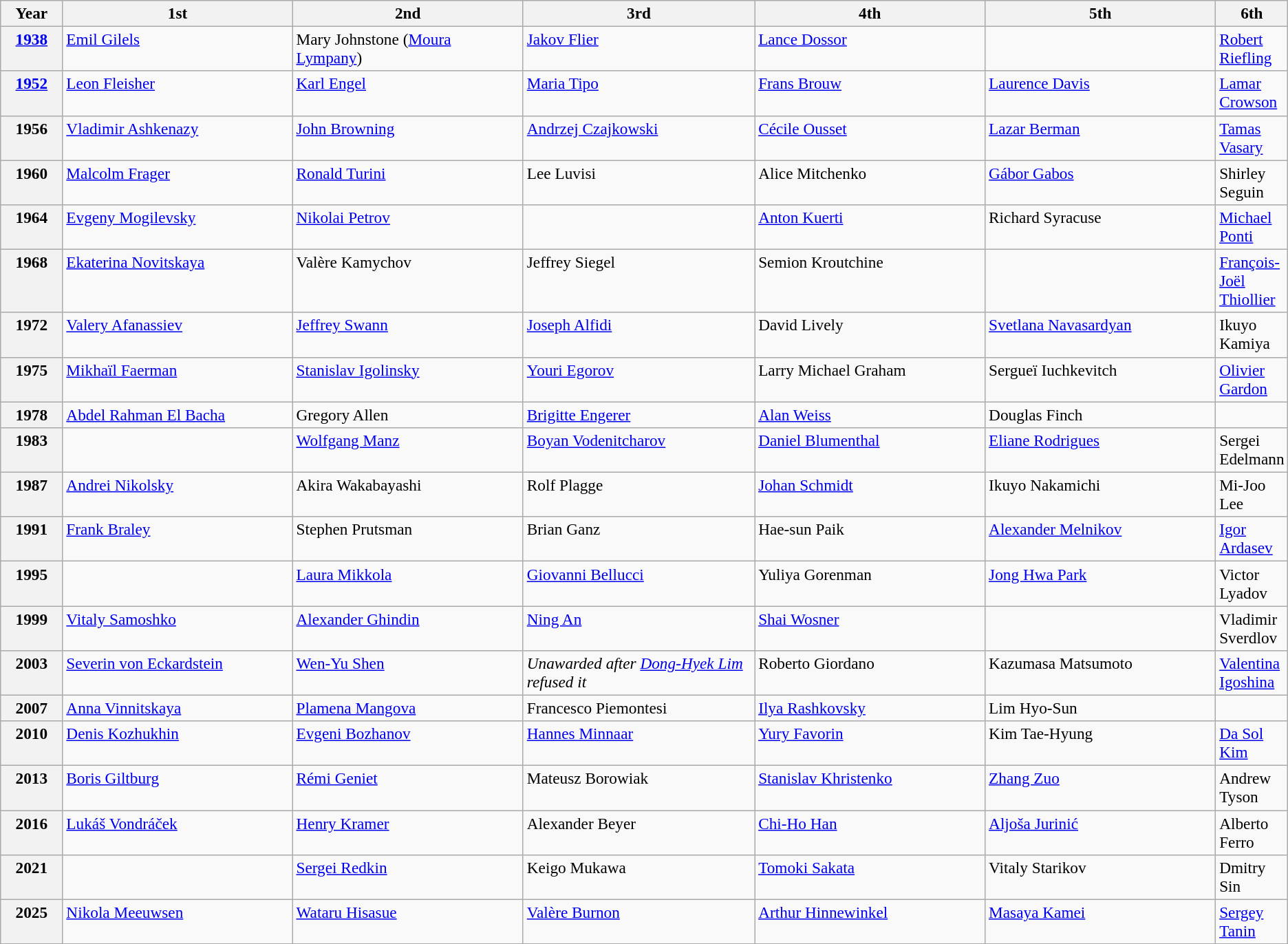<table class="wikitable" style="font-size:97%;">
<tr>
<th width="5%">Year</th>
<th width="19%">1st</th>
<th width="19%">2nd</th>
<th width="19%">3rd</th>
<th width="19%">4th</th>
<th width="19%">5th</th>
<th width="19%">6th</th>
</tr>
<tr valign="top">
<th><a href='#'>1938</a></th>
<td><a href='#'>Emil Gilels</a></td>
<td>Mary Johnstone (<a href='#'>Moura Lympany</a>)</td>
<td><a href='#'>Jakov Flier</a></td>
<td><a href='#'>Lance Dossor</a></td>
<td></td>
<td><a href='#'>Robert Riefling</a></td>
</tr>
<tr valign="top">
<th><a href='#'>1952</a></th>
<td><a href='#'>Leon Fleisher</a></td>
<td><a href='#'>Karl Engel</a></td>
<td><a href='#'>Maria Tipo</a></td>
<td><a href='#'>Frans Brouw</a></td>
<td><a href='#'>Laurence Davis</a></td>
<td><a href='#'>Lamar Crowson</a></td>
</tr>
<tr valign="top">
<th>1956</th>
<td><a href='#'>Vladimir Ashkenazy</a></td>
<td><a href='#'>John Browning</a></td>
<td><a href='#'>Andrzej Czajkowski</a></td>
<td><a href='#'>Cécile Ousset</a></td>
<td><a href='#'>Lazar Berman</a></td>
<td><a href='#'>Tamas Vasary</a></td>
</tr>
<tr valign="top">
<th>1960</th>
<td><a href='#'>Malcolm Frager</a></td>
<td><a href='#'>Ronald Turini</a></td>
<td>Lee Luvisi</td>
<td>Alice Mitchenko</td>
<td><a href='#'>Gábor Gabos</a></td>
<td>Shirley Seguin</td>
</tr>
<tr valign="top">
<th>1964</th>
<td><a href='#'>Evgeny Mogilevsky</a></td>
<td><a href='#'>Nikolai Petrov</a></td>
<td></td>
<td><a href='#'>Anton Kuerti</a></td>
<td>Richard Syracuse</td>
<td><a href='#'>Michael Ponti</a></td>
</tr>
<tr valign="top">
<th>1968</th>
<td><a href='#'>Ekaterina Novitskaya</a></td>
<td>Valère Kamychov</td>
<td>Jeffrey Siegel</td>
<td>Semion Kroutchine</td>
<td></td>
<td><a href='#'>François-Joël Thiollier</a></td>
</tr>
<tr valign="top">
<th>1972</th>
<td><a href='#'>Valery Afanassiev</a></td>
<td><a href='#'>Jeffrey Swann</a></td>
<td><a href='#'>Joseph Alfidi</a></td>
<td>David Lively</td>
<td><a href='#'>Svetlana Navasardyan</a></td>
<td>Ikuyo Kamiya</td>
</tr>
<tr valign="top">
<th>1975</th>
<td><a href='#'>Mikhaïl Faerman</a></td>
<td><a href='#'>Stanislav Igolinsky</a></td>
<td><a href='#'>Youri Egorov</a></td>
<td>Larry Michael Graham</td>
<td>Sergueï Iuchkevitch</td>
<td><a href='#'>Olivier Gardon</a></td>
</tr>
<tr valign="top">
<th>1978</th>
<td><a href='#'>Abdel Rahman El Bacha</a></td>
<td>Gregory Allen</td>
<td><a href='#'>Brigitte Engerer</a></td>
<td><a href='#'>Alan Weiss</a></td>
<td>Douglas Finch</td>
<td></td>
</tr>
<tr valign="top">
<th>1983</th>
<td></td>
<td><a href='#'>Wolfgang Manz</a></td>
<td><a href='#'>Boyan Vodenitcharov</a></td>
<td><a href='#'>Daniel Blumenthal</a></td>
<td><a href='#'>Eliane Rodrigues</a></td>
<td>Sergei Edelmann</td>
</tr>
<tr valign="top">
<th>1987</th>
<td><a href='#'>Andrei Nikolsky</a></td>
<td>Akira Wakabayashi</td>
<td>Rolf Plagge</td>
<td><a href='#'>Johan Schmidt</a></td>
<td>Ikuyo Nakamichi</td>
<td>Mi-Joo Lee</td>
</tr>
<tr valign="top">
<th>1991</th>
<td><a href='#'>Frank Braley</a></td>
<td>Stephen Prutsman</td>
<td>Brian Ganz</td>
<td>Hae-sun Paik</td>
<td><a href='#'>Alexander Melnikov</a></td>
<td><a href='#'>Igor Ardasev</a></td>
</tr>
<tr valign="top">
<th>1995</th>
<td></td>
<td><a href='#'>Laura Mikkola</a></td>
<td><a href='#'>Giovanni Bellucci</a></td>
<td>Yuliya Gorenman</td>
<td><a href='#'>Jong Hwa Park</a></td>
<td>Victor Lyadov</td>
</tr>
<tr valign="top">
<th>1999</th>
<td><a href='#'>Vitaly Samoshko</a></td>
<td><a href='#'>Alexander Ghindin</a></td>
<td><a href='#'>Ning An</a></td>
<td><a href='#'>Shai Wosner</a></td>
<td></td>
<td>Vladimir Sverdlov</td>
</tr>
<tr valign="top">
<th>2003</th>
<td><a href='#'>Severin von Eckardstein</a></td>
<td><a href='#'>Wen-Yu Shen</a></td>
<td><em>Unawarded after <a href='#'>Dong-Hyek Lim</a> refused it</em></td>
<td>Roberto Giordano</td>
<td>Kazumasa Matsumoto</td>
<td><a href='#'>Valentina Igoshina</a></td>
</tr>
<tr valign="top">
<th>2007</th>
<td><a href='#'>Anna Vinnitskaya</a></td>
<td><a href='#'>Plamena Mangova</a></td>
<td>Francesco Piemontesi</td>
<td><a href='#'>Ilya Rashkovsky</a></td>
<td>Lim Hyo-Sun</td>
<td></td>
</tr>
<tr valign="top">
<th>2010</th>
<td><a href='#'>Denis Kozhukhin</a></td>
<td><a href='#'>Evgeni Bozhanov</a></td>
<td><a href='#'>Hannes Minnaar</a></td>
<td><a href='#'>Yury Favorin</a></td>
<td>Kim Tae-Hyung</td>
<td><a href='#'>Da Sol Kim</a></td>
</tr>
<tr valign="top">
<th>2013</th>
<td><a href='#'>Boris Giltburg</a></td>
<td><a href='#'>Rémi Geniet</a></td>
<td>Mateusz Borowiak</td>
<td><a href='#'>Stanislav Khristenko</a></td>
<td><a href='#'>Zhang Zuo</a></td>
<td>Andrew Tyson</td>
</tr>
<tr valign="top">
<th>2016</th>
<td><a href='#'>Lukáš Vondráček</a></td>
<td><a href='#'>Henry Kramer</a></td>
<td>Alexander Beyer</td>
<td><a href='#'>Chi-Ho Han</a></td>
<td><a href='#'>Aljoša Jurinić</a></td>
<td>Alberto Ferro</td>
</tr>
<tr valign="top">
<th>2021</th>
<td></td>
<td><a href='#'>Sergei Redkin</a></td>
<td>Keigo Mukawa</td>
<td><a href='#'>Tomoki Sakata</a></td>
<td>Vitaly Starikov</td>
<td>Dmitry Sin</td>
</tr>
<tr valign="top">
<th>2025</th>
<td><a href='#'>Nikola Meeuwsen</a></td>
<td><a href='#'>Wataru Hisasue</a></td>
<td><a href='#'>Valère Burnon</a></td>
<td><a href='#'>Arthur Hinnewinkel</a></td>
<td><a href='#'>Masaya Kamei</a></td>
<td><a href='#'>Sergey Tanin</a></td>
</tr>
<tr valign="top">
</tr>
</table>
